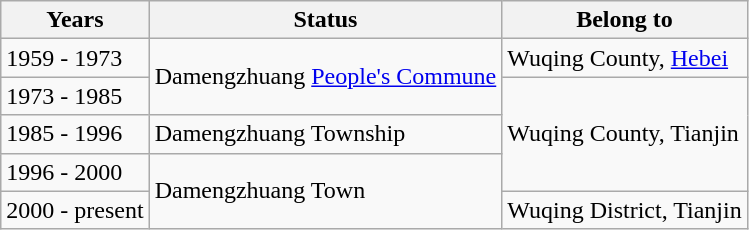<table class="wikitable">
<tr>
<th>Years</th>
<th>Status</th>
<th>Belong to</th>
</tr>
<tr>
<td>1959 - 1973</td>
<td rowspan="2">Damengzhuang <a href='#'>People's Commune</a></td>
<td>Wuqing County, <a href='#'>Hebei</a></td>
</tr>
<tr>
<td>1973 - 1985</td>
<td rowspan="3">Wuqing County, Tianjin</td>
</tr>
<tr>
<td>1985 - 1996</td>
<td>Damengzhuang Township</td>
</tr>
<tr>
<td>1996 - 2000</td>
<td rowspan="2">Damengzhuang Town</td>
</tr>
<tr>
<td>2000 - present</td>
<td>Wuqing District, Tianjin</td>
</tr>
</table>
